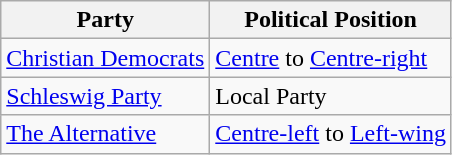<table class="wikitable mw-collapsible mw-collapsed">
<tr>
<th>Party</th>
<th>Political Position</th>
</tr>
<tr>
<td><a href='#'>Christian Democrats</a></td>
<td><a href='#'>Centre</a> to <a href='#'>Centre-right</a></td>
</tr>
<tr>
<td><a href='#'>Schleswig Party</a></td>
<td>Local Party</td>
</tr>
<tr>
<td><a href='#'>The Alternative</a></td>
<td><a href='#'>Centre-left</a> to <a href='#'>Left-wing</a></td>
</tr>
</table>
